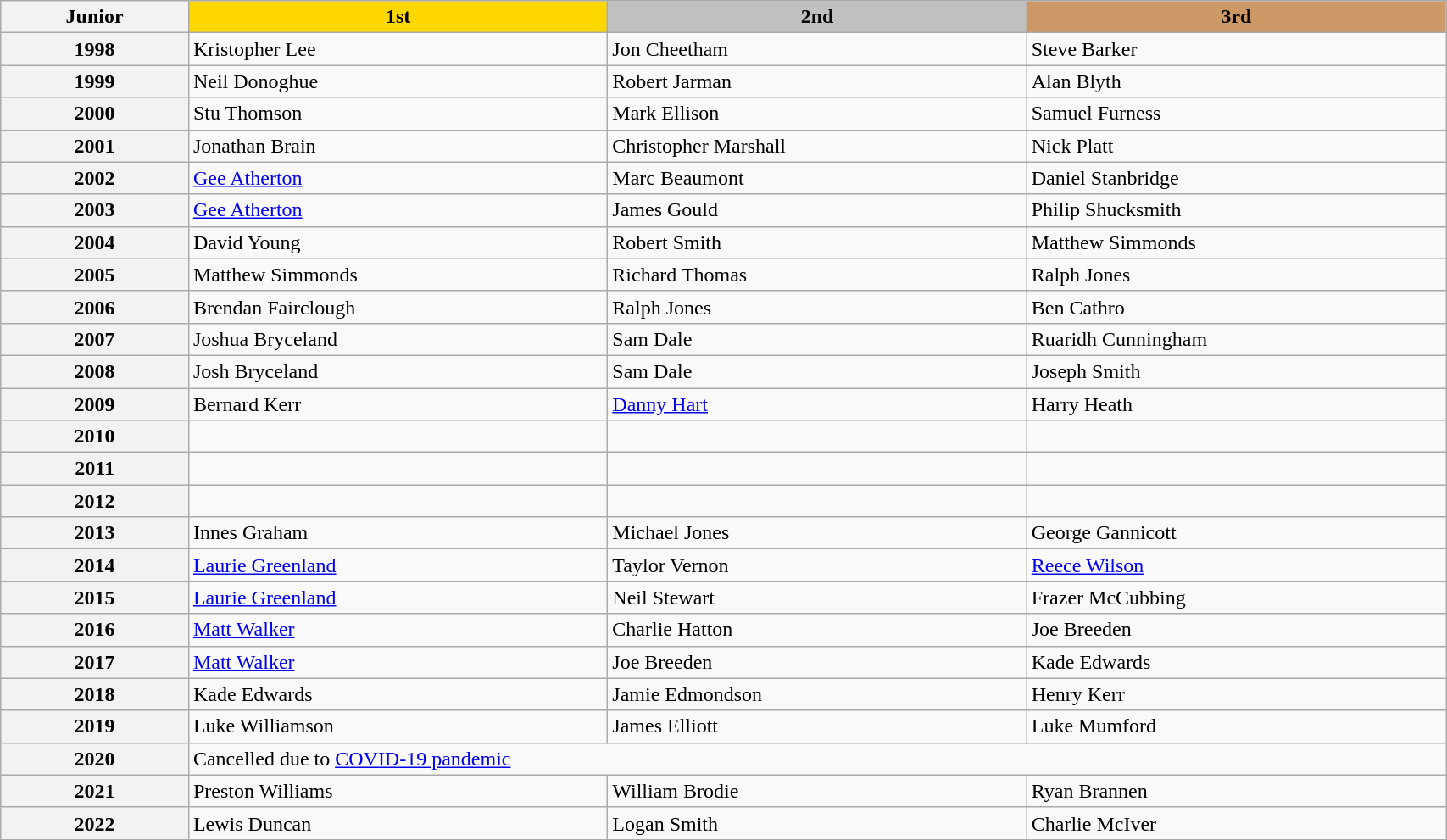<table class="wikitable" style="width:90%;">
<tr>
<th>Junior</th>
<th style="width:29%; background:gold;">1st</th>
<th style="width:29%; background:silver;">2nd</th>
<th style="width:29%; background:#c96;">3rd</th>
</tr>
<tr>
<th>1998</th>
<td>Kristopher Lee</td>
<td>Jon Cheetham</td>
<td>Steve Barker</td>
</tr>
<tr>
<th>1999</th>
<td>Neil Donoghue</td>
<td>Robert Jarman</td>
<td>Alan Blyth</td>
</tr>
<tr>
<th>2000</th>
<td>Stu Thomson</td>
<td>Mark Ellison</td>
<td>Samuel Furness</td>
</tr>
<tr>
<th>2001</th>
<td>Jonathan Brain</td>
<td>Christopher Marshall</td>
<td>Nick Platt</td>
</tr>
<tr>
<th>2002</th>
<td><a href='#'>Gee Atherton</a></td>
<td>Marc Beaumont</td>
<td>Daniel Stanbridge</td>
</tr>
<tr>
<th>2003</th>
<td><a href='#'>Gee Atherton</a></td>
<td>James Gould</td>
<td>Philip Shucksmith</td>
</tr>
<tr>
<th>2004</th>
<td>David Young</td>
<td>Robert Smith</td>
<td>Matthew Simmonds</td>
</tr>
<tr>
<th>2005</th>
<td>Matthew Simmonds</td>
<td>Richard Thomas</td>
<td>Ralph Jones</td>
</tr>
<tr>
<th>2006</th>
<td>Brendan Fairclough</td>
<td>Ralph Jones</td>
<td>Ben Cathro</td>
</tr>
<tr>
<th>2007</th>
<td>Joshua Bryceland</td>
<td>Sam Dale</td>
<td>Ruaridh Cunningham</td>
</tr>
<tr>
<th>2008</th>
<td>Josh Bryceland</td>
<td>Sam Dale</td>
<td>Joseph Smith</td>
</tr>
<tr>
<th>2009</th>
<td>Bernard Kerr</td>
<td><a href='#'>Danny Hart</a></td>
<td>Harry Heath</td>
</tr>
<tr>
<th>2010</th>
<td></td>
<td></td>
<td></td>
</tr>
<tr>
<th>2011</th>
<td></td>
<td></td>
<td></td>
</tr>
<tr>
<th>2012</th>
<td></td>
<td></td>
<td></td>
</tr>
<tr>
<th>2013</th>
<td>Innes Graham</td>
<td>Michael Jones</td>
<td>George Gannicott</td>
</tr>
<tr>
<th>2014</th>
<td><a href='#'>Laurie Greenland</a></td>
<td>Taylor Vernon</td>
<td><a href='#'>Reece Wilson</a></td>
</tr>
<tr>
<th>2015</th>
<td><a href='#'>Laurie Greenland</a></td>
<td>Neil Stewart</td>
<td>Frazer McCubbing</td>
</tr>
<tr>
<th>2016</th>
<td><a href='#'>Matt Walker</a></td>
<td>Charlie Hatton</td>
<td>Joe Breeden</td>
</tr>
<tr>
<th>2017</th>
<td><a href='#'>Matt Walker</a></td>
<td>Joe Breeden</td>
<td>Kade Edwards</td>
</tr>
<tr>
<th>2018</th>
<td>Kade Edwards</td>
<td>Jamie Edmondson</td>
<td>Henry Kerr</td>
</tr>
<tr>
<th>2019</th>
<td>Luke Williamson</td>
<td>James Elliott</td>
<td>Luke Mumford</td>
</tr>
<tr>
<th>2020</th>
<td colspan=3>Cancelled due to <a href='#'>COVID-19 pandemic</a></td>
</tr>
<tr>
<th>2021</th>
<td>Preston Williams</td>
<td>William Brodie</td>
<td>Ryan Brannen</td>
</tr>
<tr>
<th>2022</th>
<td>Lewis Duncan</td>
<td>Logan Smith</td>
<td>Charlie McIver</td>
</tr>
</table>
